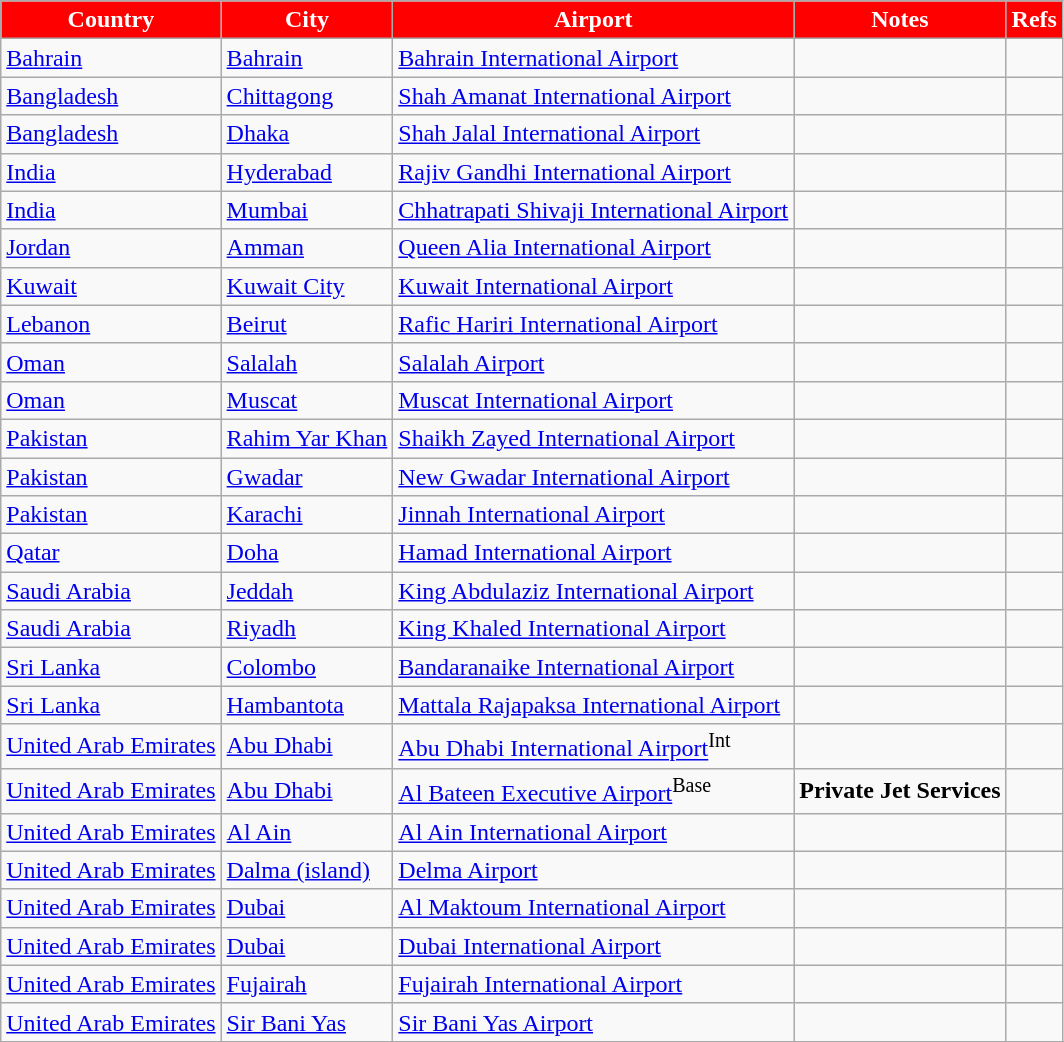<table class="sortable wikitable toccolours">
<tr>
<th style="background:red; color:white;">Country</th>
<th style="background:red; color:white;">City</th>
<th style="background:red; color:white;">Airport</th>
<th style="background:red; color:white;">Notes</th>
<th style="background:red; color:white;" class="unsortable">Refs</th>
</tr>
<tr>
<td><a href='#'>Bahrain</a></td>
<td><a href='#'>Bahrain</a></td>
<td><a href='#'>Bahrain International Airport</a></td>
<td></td>
<td></td>
</tr>
<tr>
<td><a href='#'>Bangladesh</a></td>
<td><a href='#'>Chittagong</a></td>
<td><a href='#'>Shah Amanat International Airport</a></td>
<td></td>
<td></td>
</tr>
<tr>
<td><a href='#'>Bangladesh</a></td>
<td><a href='#'>Dhaka</a></td>
<td><a href='#'>Shah Jalal International Airport</a></td>
<td></td>
<td></td>
</tr>
<tr>
<td><a href='#'>India</a></td>
<td><a href='#'>Hyderabad</a></td>
<td><a href='#'>Rajiv Gandhi International Airport</a></td>
<td></td>
<td></td>
</tr>
<tr>
<td><a href='#'>India</a></td>
<td><a href='#'>Mumbai</a></td>
<td><a href='#'>Chhatrapati Shivaji International Airport</a></td>
<td></td>
<td></td>
</tr>
<tr>
<td><a href='#'>Jordan</a></td>
<td><a href='#'>Amman</a></td>
<td><a href='#'>Queen Alia International Airport</a></td>
<td></td>
<td></td>
</tr>
<tr>
<td><a href='#'>Kuwait</a></td>
<td><a href='#'>Kuwait City</a></td>
<td><a href='#'>Kuwait International Airport</a></td>
<td></td>
<td></td>
</tr>
<tr>
<td><a href='#'>Lebanon</a></td>
<td><a href='#'>Beirut</a></td>
<td><a href='#'>Rafic Hariri International Airport</a></td>
<td></td>
<td></td>
</tr>
<tr>
<td><a href='#'>Oman</a></td>
<td><a href='#'>Salalah</a></td>
<td><a href='#'>Salalah Airport</a></td>
<td></td>
<td></td>
</tr>
<tr>
<td><a href='#'>Oman</a></td>
<td><a href='#'>Muscat</a></td>
<td><a href='#'>Muscat International Airport</a></td>
<td></td>
<td></td>
</tr>
<tr>
<td><a href='#'>Pakistan</a></td>
<td><a href='#'>Rahim Yar Khan</a></td>
<td><a href='#'>Shaikh Zayed International Airport</a></td>
<td></td>
<td></td>
</tr>
<tr>
<td><a href='#'>Pakistan</a></td>
<td><a href='#'>Gwadar</a></td>
<td><a href='#'>New Gwadar International Airport</a></td>
<td></td>
</tr>
<tr>
<td><a href='#'>Pakistan</a></td>
<td><a href='#'>Karachi</a></td>
<td><a href='#'>Jinnah International Airport</a></td>
<td></td>
<td></td>
</tr>
<tr>
<td><a href='#'>Qatar</a></td>
<td><a href='#'>Doha</a></td>
<td><a href='#'>Hamad International Airport</a></td>
<td></td>
<td></td>
</tr>
<tr>
<td><a href='#'>Saudi Arabia</a></td>
<td><a href='#'>Jeddah</a></td>
<td><a href='#'>King Abdulaziz International Airport</a></td>
<td></td>
<td></td>
</tr>
<tr>
<td><a href='#'>Saudi Arabia</a></td>
<td><a href='#'>Riyadh</a></td>
<td><a href='#'>King Khaled International Airport</a></td>
<td></td>
<td></td>
</tr>
<tr>
<td><a href='#'>Sri Lanka</a></td>
<td><a href='#'>Colombo</a></td>
<td><a href='#'>Bandaranaike International Airport</a></td>
<td></td>
<td></td>
</tr>
<tr>
<td><a href='#'>Sri Lanka</a></td>
<td><a href='#'>Hambantota</a></td>
<td><a href='#'>Mattala Rajapaksa International Airport</a></td>
<td></td>
<td></td>
</tr>
<tr>
<td><a href='#'>United Arab Emirates</a></td>
<td><a href='#'>Abu Dhabi</a></td>
<td><a href='#'>Abu Dhabi International Airport</a><sup>Int</sup></td>
<td></td>
<td></td>
</tr>
<tr>
<td><a href='#'>United Arab Emirates</a></td>
<td><a href='#'>Abu Dhabi</a></td>
<td><a href='#'>Al Bateen Executive Airport</a><sup>Base</sup></td>
<td><strong>Private Jet Services</strong></td>
<td></td>
</tr>
<tr>
<td><a href='#'>United Arab Emirates</a></td>
<td><a href='#'>Al Ain</a></td>
<td><a href='#'>Al Ain International Airport</a></td>
<td></td>
<td></td>
</tr>
<tr>
<td><a href='#'>United Arab Emirates</a></td>
<td><a href='#'>Dalma (island)</a></td>
<td><a href='#'>Delma Airport</a></td>
<td></td>
<td></td>
</tr>
<tr>
<td><a href='#'>United Arab Emirates</a></td>
<td><a href='#'>Dubai</a></td>
<td><a href='#'>Al Maktoum International Airport</a></td>
<td></td>
<td></td>
</tr>
<tr>
<td><a href='#'>United Arab Emirates</a></td>
<td><a href='#'>Dubai</a></td>
<td><a href='#'>Dubai International Airport</a></td>
<td></td>
<td></td>
</tr>
<tr>
<td><a href='#'>United Arab Emirates</a></td>
<td><a href='#'>Fujairah</a></td>
<td><a href='#'>Fujairah International Airport</a></td>
<td></td>
<td></td>
</tr>
<tr>
<td><a href='#'>United Arab Emirates</a></td>
<td><a href='#'>Sir Bani Yas</a></td>
<td><a href='#'>Sir Bani Yas Airport</a></td>
<td></td>
<td></td>
</tr>
<tr>
</tr>
</table>
